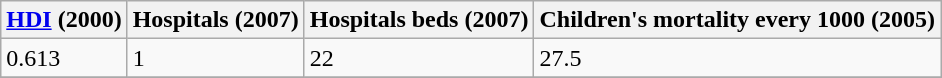<table class="wikitable" border="1">
<tr>
<th><a href='#'>HDI</a> (2000)</th>
<th>Hospitals (2007)</th>
<th>Hospitals beds (2007)</th>
<th>Children's mortality every 1000 (2005)</th>
</tr>
<tr>
<td>0.613</td>
<td>1</td>
<td>22</td>
<td>27.5</td>
</tr>
<tr>
</tr>
</table>
